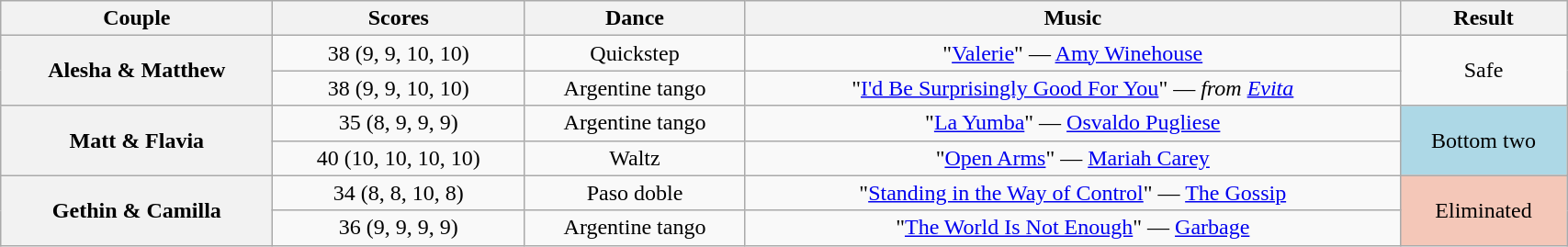<table class="wikitable sortable" style="text-align:center; width:90%">
<tr>
<th scope="col">Couple</th>
<th scope="col">Scores</th>
<th scope="col" class="unsortable">Dance</th>
<th scope="col" class="unsortable">Music</th>
<th scope="col" class="unsortable">Result</th>
</tr>
<tr>
<th scope="row" rowspan=2>Alesha & Matthew</th>
<td>38 (9, 9, 10, 10)</td>
<td>Quickstep</td>
<td>"<a href='#'>Valerie</a>" — <a href='#'>Amy Winehouse</a></td>
<td rowspan=2>Safe</td>
</tr>
<tr>
<td>38 (9, 9, 10, 10)</td>
<td>Argentine tango</td>
<td>"<a href='#'>I'd Be Surprisingly Good For You</a>" — <em>from <a href='#'>Evita</a></em></td>
</tr>
<tr>
<th scope="row" rowspan=2>Matt & Flavia</th>
<td>35 (8, 9, 9, 9)</td>
<td>Argentine tango</td>
<td>"<a href='#'>La Yumba</a>" — <a href='#'>Osvaldo Pugliese</a></td>
<td rowspan=2 bgcolor="lightblue">Bottom two</td>
</tr>
<tr>
<td>40 (10, 10, 10, 10)</td>
<td>Waltz</td>
<td>"<a href='#'>Open Arms</a>" — <a href='#'>Mariah Carey</a></td>
</tr>
<tr>
<th scope="row" rowspan=2>Gethin & Camilla</th>
<td>34 (8, 8, 10, 8)</td>
<td>Paso doble</td>
<td>"<a href='#'>Standing in the Way of Control</a>" — <a href='#'>The Gossip</a></td>
<td rowspan=2 bgcolor="f4c7b8">Eliminated</td>
</tr>
<tr>
<td>36 (9, 9, 9, 9)</td>
<td>Argentine tango</td>
<td>"<a href='#'>The World Is Not Enough</a>" — <a href='#'>Garbage</a></td>
</tr>
</table>
